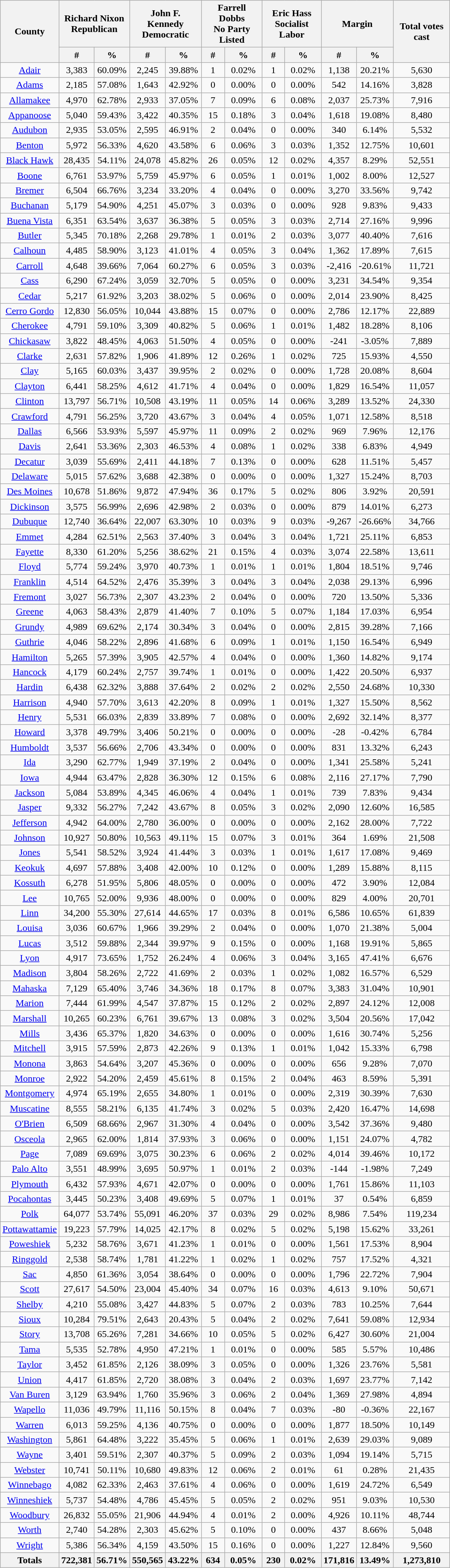<table width="60%" class="wikitable sortable">
<tr>
<th style="text-align:center;" rowspan="2">County</th>
<th style="text-align:center;" colspan="2">Richard Nixon<br>Republican</th>
<th style="text-align:center;" colspan="2">John F. Kennedy<br>Democratic</th>
<th style="text-align:center;" colspan="2">Farrell Dobbs<br>No Party Listed</th>
<th style="text-align:center;" colspan="2">Eric Hass<br>Socialist Labor</th>
<th style="text-align:center;" colspan="2">Margin</th>
<th style="text-align:center;" rowspan="2">Total votes cast</th>
</tr>
<tr>
<th data-sort-type="number">#</th>
<th data-sort-type="number">%</th>
<th data-sort-type="number">#</th>
<th data-sort-type="number">%</th>
<th data-sort-type="number">#</th>
<th data-sort-type="number">%</th>
<th data-sort-type="number">#</th>
<th data-sort-type="number">%</th>
<th data-sort-type="number">#</th>
<th data-sort-type="number">%</th>
</tr>
<tr style="text-align:center;">
<td><a href='#'>Adair</a></td>
<td>3,383</td>
<td>60.09%</td>
<td>2,245</td>
<td>39.88%</td>
<td>1</td>
<td>0.02%</td>
<td>1</td>
<td>0.02%</td>
<td>1,138</td>
<td>20.21%</td>
<td>5,630</td>
</tr>
<tr style="text-align:center;">
<td><a href='#'>Adams</a></td>
<td>2,185</td>
<td>57.08%</td>
<td>1,643</td>
<td>42.92%</td>
<td>0</td>
<td>0.00%</td>
<td>0</td>
<td>0.00%</td>
<td>542</td>
<td>14.16%</td>
<td>3,828</td>
</tr>
<tr style="text-align:center;">
<td><a href='#'>Allamakee</a></td>
<td>4,970</td>
<td>62.78%</td>
<td>2,933</td>
<td>37.05%</td>
<td>7</td>
<td>0.09%</td>
<td>6</td>
<td>0.08%</td>
<td>2,037</td>
<td>25.73%</td>
<td>7,916</td>
</tr>
<tr style="text-align:center;">
<td><a href='#'>Appanoose</a></td>
<td>5,040</td>
<td>59.43%</td>
<td>3,422</td>
<td>40.35%</td>
<td>15</td>
<td>0.18%</td>
<td>3</td>
<td>0.04%</td>
<td>1,618</td>
<td>19.08%</td>
<td>8,480</td>
</tr>
<tr style="text-align:center;">
<td><a href='#'>Audubon</a></td>
<td>2,935</td>
<td>53.05%</td>
<td>2,595</td>
<td>46.91%</td>
<td>2</td>
<td>0.04%</td>
<td>0</td>
<td>0.00%</td>
<td>340</td>
<td>6.14%</td>
<td>5,532</td>
</tr>
<tr style="text-align:center;">
<td><a href='#'>Benton</a></td>
<td>5,972</td>
<td>56.33%</td>
<td>4,620</td>
<td>43.58%</td>
<td>6</td>
<td>0.06%</td>
<td>3</td>
<td>0.03%</td>
<td>1,352</td>
<td>12.75%</td>
<td>10,601</td>
</tr>
<tr style="text-align:center;">
<td><a href='#'>Black Hawk</a></td>
<td>28,435</td>
<td>54.11%</td>
<td>24,078</td>
<td>45.82%</td>
<td>26</td>
<td>0.05%</td>
<td>12</td>
<td>0.02%</td>
<td>4,357</td>
<td>8.29%</td>
<td>52,551</td>
</tr>
<tr style="text-align:center;">
<td><a href='#'>Boone</a></td>
<td>6,761</td>
<td>53.97%</td>
<td>5,759</td>
<td>45.97%</td>
<td>6</td>
<td>0.05%</td>
<td>1</td>
<td>0.01%</td>
<td>1,002</td>
<td>8.00%</td>
<td>12,527</td>
</tr>
<tr style="text-align:center;">
<td><a href='#'>Bremer</a></td>
<td>6,504</td>
<td>66.76%</td>
<td>3,234</td>
<td>33.20%</td>
<td>4</td>
<td>0.04%</td>
<td>0</td>
<td>0.00%</td>
<td>3,270</td>
<td>33.56%</td>
<td>9,742</td>
</tr>
<tr style="text-align:center;">
<td><a href='#'>Buchanan</a></td>
<td>5,179</td>
<td>54.90%</td>
<td>4,251</td>
<td>45.07%</td>
<td>3</td>
<td>0.03%</td>
<td>0</td>
<td>0.00%</td>
<td>928</td>
<td>9.83%</td>
<td>9,433</td>
</tr>
<tr style="text-align:center;">
<td><a href='#'>Buena Vista</a></td>
<td>6,351</td>
<td>63.54%</td>
<td>3,637</td>
<td>36.38%</td>
<td>5</td>
<td>0.05%</td>
<td>3</td>
<td>0.03%</td>
<td>2,714</td>
<td>27.16%</td>
<td>9,996</td>
</tr>
<tr style="text-align:center;">
<td><a href='#'>Butler</a></td>
<td>5,345</td>
<td>70.18%</td>
<td>2,268</td>
<td>29.78%</td>
<td>1</td>
<td>0.01%</td>
<td>2</td>
<td>0.03%</td>
<td>3,077</td>
<td>40.40%</td>
<td>7,616</td>
</tr>
<tr style="text-align:center;">
<td><a href='#'>Calhoun</a></td>
<td>4,485</td>
<td>58.90%</td>
<td>3,123</td>
<td>41.01%</td>
<td>4</td>
<td>0.05%</td>
<td>3</td>
<td>0.04%</td>
<td>1,362</td>
<td>17.89%</td>
<td>7,615</td>
</tr>
<tr style="text-align:center;">
<td><a href='#'>Carroll</a></td>
<td>4,648</td>
<td>39.66%</td>
<td>7,064</td>
<td>60.27%</td>
<td>6</td>
<td>0.05%</td>
<td>3</td>
<td>0.03%</td>
<td>-2,416</td>
<td>-20.61%</td>
<td>11,721</td>
</tr>
<tr style="text-align:center;">
<td><a href='#'>Cass</a></td>
<td>6,290</td>
<td>67.24%</td>
<td>3,059</td>
<td>32.70%</td>
<td>5</td>
<td>0.05%</td>
<td>0</td>
<td>0.00%</td>
<td>3,231</td>
<td>34.54%</td>
<td>9,354</td>
</tr>
<tr style="text-align:center;">
<td><a href='#'>Cedar</a></td>
<td>5,217</td>
<td>61.92%</td>
<td>3,203</td>
<td>38.02%</td>
<td>5</td>
<td>0.06%</td>
<td>0</td>
<td>0.00%</td>
<td>2,014</td>
<td>23.90%</td>
<td>8,425</td>
</tr>
<tr style="text-align:center;">
<td><a href='#'>Cerro Gordo</a></td>
<td>12,830</td>
<td>56.05%</td>
<td>10,044</td>
<td>43.88%</td>
<td>15</td>
<td>0.07%</td>
<td>0</td>
<td>0.00%</td>
<td>2,786</td>
<td>12.17%</td>
<td>22,889</td>
</tr>
<tr style="text-align:center;">
<td><a href='#'>Cherokee</a></td>
<td>4,791</td>
<td>59.10%</td>
<td>3,309</td>
<td>40.82%</td>
<td>5</td>
<td>0.06%</td>
<td>1</td>
<td>0.01%</td>
<td>1,482</td>
<td>18.28%</td>
<td>8,106</td>
</tr>
<tr style="text-align:center;">
<td><a href='#'>Chickasaw</a></td>
<td>3,822</td>
<td>48.45%</td>
<td>4,063</td>
<td>51.50%</td>
<td>4</td>
<td>0.05%</td>
<td>0</td>
<td>0.00%</td>
<td>-241</td>
<td>-3.05%</td>
<td>7,889</td>
</tr>
<tr style="text-align:center;">
<td><a href='#'>Clarke</a></td>
<td>2,631</td>
<td>57.82%</td>
<td>1,906</td>
<td>41.89%</td>
<td>12</td>
<td>0.26%</td>
<td>1</td>
<td>0.02%</td>
<td>725</td>
<td>15.93%</td>
<td>4,550</td>
</tr>
<tr style="text-align:center;">
<td><a href='#'>Clay</a></td>
<td>5,165</td>
<td>60.03%</td>
<td>3,437</td>
<td>39.95%</td>
<td>2</td>
<td>0.02%</td>
<td>0</td>
<td>0.00%</td>
<td>1,728</td>
<td>20.08%</td>
<td>8,604</td>
</tr>
<tr style="text-align:center;">
<td><a href='#'>Clayton</a></td>
<td>6,441</td>
<td>58.25%</td>
<td>4,612</td>
<td>41.71%</td>
<td>4</td>
<td>0.04%</td>
<td>0</td>
<td>0.00%</td>
<td>1,829</td>
<td>16.54%</td>
<td>11,057</td>
</tr>
<tr style="text-align:center;">
<td><a href='#'>Clinton</a></td>
<td>13,797</td>
<td>56.71%</td>
<td>10,508</td>
<td>43.19%</td>
<td>11</td>
<td>0.05%</td>
<td>14</td>
<td>0.06%</td>
<td>3,289</td>
<td>13.52%</td>
<td>24,330</td>
</tr>
<tr style="text-align:center;">
<td><a href='#'>Crawford</a></td>
<td>4,791</td>
<td>56.25%</td>
<td>3,720</td>
<td>43.67%</td>
<td>3</td>
<td>0.04%</td>
<td>4</td>
<td>0.05%</td>
<td>1,071</td>
<td>12.58%</td>
<td>8,518</td>
</tr>
<tr style="text-align:center;">
<td><a href='#'>Dallas</a></td>
<td>6,566</td>
<td>53.93%</td>
<td>5,597</td>
<td>45.97%</td>
<td>11</td>
<td>0.09%</td>
<td>2</td>
<td>0.02%</td>
<td>969</td>
<td>7.96%</td>
<td>12,176</td>
</tr>
<tr style="text-align:center;">
<td><a href='#'>Davis</a></td>
<td>2,641</td>
<td>53.36%</td>
<td>2,303</td>
<td>46.53%</td>
<td>4</td>
<td>0.08%</td>
<td>1</td>
<td>0.02%</td>
<td>338</td>
<td>6.83%</td>
<td>4,949</td>
</tr>
<tr style="text-align:center;">
<td><a href='#'>Decatur</a></td>
<td>3,039</td>
<td>55.69%</td>
<td>2,411</td>
<td>44.18%</td>
<td>7</td>
<td>0.13%</td>
<td>0</td>
<td>0.00%</td>
<td>628</td>
<td>11.51%</td>
<td>5,457</td>
</tr>
<tr style="text-align:center;">
<td><a href='#'>Delaware</a></td>
<td>5,015</td>
<td>57.62%</td>
<td>3,688</td>
<td>42.38%</td>
<td>0</td>
<td>0.00%</td>
<td>0</td>
<td>0.00%</td>
<td>1,327</td>
<td>15.24%</td>
<td>8,703</td>
</tr>
<tr style="text-align:center;">
<td><a href='#'>Des Moines</a></td>
<td>10,678</td>
<td>51.86%</td>
<td>9,872</td>
<td>47.94%</td>
<td>36</td>
<td>0.17%</td>
<td>5</td>
<td>0.02%</td>
<td>806</td>
<td>3.92%</td>
<td>20,591</td>
</tr>
<tr style="text-align:center;">
<td><a href='#'>Dickinson</a></td>
<td>3,575</td>
<td>56.99%</td>
<td>2,696</td>
<td>42.98%</td>
<td>2</td>
<td>0.03%</td>
<td>0</td>
<td>0.00%</td>
<td>879</td>
<td>14.01%</td>
<td>6,273</td>
</tr>
<tr style="text-align:center;">
<td><a href='#'>Dubuque</a></td>
<td>12,740</td>
<td>36.64%</td>
<td>22,007</td>
<td>63.30%</td>
<td>10</td>
<td>0.03%</td>
<td>9</td>
<td>0.03%</td>
<td>-9,267</td>
<td>-26.66%</td>
<td>34,766</td>
</tr>
<tr style="text-align:center;">
<td><a href='#'>Emmet</a></td>
<td>4,284</td>
<td>62.51%</td>
<td>2,563</td>
<td>37.40%</td>
<td>3</td>
<td>0.04%</td>
<td>3</td>
<td>0.04%</td>
<td>1,721</td>
<td>25.11%</td>
<td>6,853</td>
</tr>
<tr style="text-align:center;">
<td><a href='#'>Fayette</a></td>
<td>8,330</td>
<td>61.20%</td>
<td>5,256</td>
<td>38.62%</td>
<td>21</td>
<td>0.15%</td>
<td>4</td>
<td>0.03%</td>
<td>3,074</td>
<td>22.58%</td>
<td>13,611</td>
</tr>
<tr style="text-align:center;">
<td><a href='#'>Floyd</a></td>
<td>5,774</td>
<td>59.24%</td>
<td>3,970</td>
<td>40.73%</td>
<td>1</td>
<td>0.01%</td>
<td>1</td>
<td>0.01%</td>
<td>1,804</td>
<td>18.51%</td>
<td>9,746</td>
</tr>
<tr style="text-align:center;">
<td><a href='#'>Franklin</a></td>
<td>4,514</td>
<td>64.52%</td>
<td>2,476</td>
<td>35.39%</td>
<td>3</td>
<td>0.04%</td>
<td>3</td>
<td>0.04%</td>
<td>2,038</td>
<td>29.13%</td>
<td>6,996</td>
</tr>
<tr style="text-align:center;">
<td><a href='#'>Fremont</a></td>
<td>3,027</td>
<td>56.73%</td>
<td>2,307</td>
<td>43.23%</td>
<td>2</td>
<td>0.04%</td>
<td>0</td>
<td>0.00%</td>
<td>720</td>
<td>13.50%</td>
<td>5,336</td>
</tr>
<tr style="text-align:center;">
<td><a href='#'>Greene</a></td>
<td>4,063</td>
<td>58.43%</td>
<td>2,879</td>
<td>41.40%</td>
<td>7</td>
<td>0.10%</td>
<td>5</td>
<td>0.07%</td>
<td>1,184</td>
<td>17.03%</td>
<td>6,954</td>
</tr>
<tr style="text-align:center;">
<td><a href='#'>Grundy</a></td>
<td>4,989</td>
<td>69.62%</td>
<td>2,174</td>
<td>30.34%</td>
<td>3</td>
<td>0.04%</td>
<td>0</td>
<td>0.00%</td>
<td>2,815</td>
<td>39.28%</td>
<td>7,166</td>
</tr>
<tr style="text-align:center;">
<td><a href='#'>Guthrie</a></td>
<td>4,046</td>
<td>58.22%</td>
<td>2,896</td>
<td>41.68%</td>
<td>6</td>
<td>0.09%</td>
<td>1</td>
<td>0.01%</td>
<td>1,150</td>
<td>16.54%</td>
<td>6,949</td>
</tr>
<tr style="text-align:center;">
<td><a href='#'>Hamilton</a></td>
<td>5,265</td>
<td>57.39%</td>
<td>3,905</td>
<td>42.57%</td>
<td>4</td>
<td>0.04%</td>
<td>0</td>
<td>0.00%</td>
<td>1,360</td>
<td>14.82%</td>
<td>9,174</td>
</tr>
<tr style="text-align:center;">
<td><a href='#'>Hancock</a></td>
<td>4,179</td>
<td>60.24%</td>
<td>2,757</td>
<td>39.74%</td>
<td>1</td>
<td>0.01%</td>
<td>0</td>
<td>0.00%</td>
<td>1,422</td>
<td>20.50%</td>
<td>6,937</td>
</tr>
<tr style="text-align:center;">
<td><a href='#'>Hardin</a></td>
<td>6,438</td>
<td>62.32%</td>
<td>3,888</td>
<td>37.64%</td>
<td>2</td>
<td>0.02%</td>
<td>2</td>
<td>0.02%</td>
<td>2,550</td>
<td>24.68%</td>
<td>10,330</td>
</tr>
<tr style="text-align:center;">
<td><a href='#'>Harrison</a></td>
<td>4,940</td>
<td>57.70%</td>
<td>3,613</td>
<td>42.20%</td>
<td>8</td>
<td>0.09%</td>
<td>1</td>
<td>0.01%</td>
<td>1,327</td>
<td>15.50%</td>
<td>8,562</td>
</tr>
<tr style="text-align:center;">
<td><a href='#'>Henry</a></td>
<td>5,531</td>
<td>66.03%</td>
<td>2,839</td>
<td>33.89%</td>
<td>7</td>
<td>0.08%</td>
<td>0</td>
<td>0.00%</td>
<td>2,692</td>
<td>32.14%</td>
<td>8,377</td>
</tr>
<tr style="text-align:center;">
<td><a href='#'>Howard</a></td>
<td>3,378</td>
<td>49.79%</td>
<td>3,406</td>
<td>50.21%</td>
<td>0</td>
<td>0.00%</td>
<td>0</td>
<td>0.00%</td>
<td>-28</td>
<td>-0.42%</td>
<td>6,784</td>
</tr>
<tr style="text-align:center;">
<td><a href='#'>Humboldt</a></td>
<td>3,537</td>
<td>56.66%</td>
<td>2,706</td>
<td>43.34%</td>
<td>0</td>
<td>0.00%</td>
<td>0</td>
<td>0.00%</td>
<td>831</td>
<td>13.32%</td>
<td>6,243</td>
</tr>
<tr style="text-align:center;">
<td><a href='#'>Ida</a></td>
<td>3,290</td>
<td>62.77%</td>
<td>1,949</td>
<td>37.19%</td>
<td>2</td>
<td>0.04%</td>
<td>0</td>
<td>0.00%</td>
<td>1,341</td>
<td>25.58%</td>
<td>5,241</td>
</tr>
<tr style="text-align:center;">
<td><a href='#'>Iowa</a></td>
<td>4,944</td>
<td>63.47%</td>
<td>2,828</td>
<td>36.30%</td>
<td>12</td>
<td>0.15%</td>
<td>6</td>
<td>0.08%</td>
<td>2,116</td>
<td>27.17%</td>
<td>7,790</td>
</tr>
<tr style="text-align:center;">
<td><a href='#'>Jackson</a></td>
<td>5,084</td>
<td>53.89%</td>
<td>4,345</td>
<td>46.06%</td>
<td>4</td>
<td>0.04%</td>
<td>1</td>
<td>0.01%</td>
<td>739</td>
<td>7.83%</td>
<td>9,434</td>
</tr>
<tr style="text-align:center;">
<td><a href='#'>Jasper</a></td>
<td>9,332</td>
<td>56.27%</td>
<td>7,242</td>
<td>43.67%</td>
<td>8</td>
<td>0.05%</td>
<td>3</td>
<td>0.02%</td>
<td>2,090</td>
<td>12.60%</td>
<td>16,585</td>
</tr>
<tr style="text-align:center;">
<td><a href='#'>Jefferson</a></td>
<td>4,942</td>
<td>64.00%</td>
<td>2,780</td>
<td>36.00%</td>
<td>0</td>
<td>0.00%</td>
<td>0</td>
<td>0.00%</td>
<td>2,162</td>
<td>28.00%</td>
<td>7,722</td>
</tr>
<tr style="text-align:center;">
<td><a href='#'>Johnson</a></td>
<td>10,927</td>
<td>50.80%</td>
<td>10,563</td>
<td>49.11%</td>
<td>15</td>
<td>0.07%</td>
<td>3</td>
<td>0.01%</td>
<td>364</td>
<td>1.69%</td>
<td>21,508</td>
</tr>
<tr style="text-align:center;">
<td><a href='#'>Jones</a></td>
<td>5,541</td>
<td>58.52%</td>
<td>3,924</td>
<td>41.44%</td>
<td>3</td>
<td>0.03%</td>
<td>1</td>
<td>0.01%</td>
<td>1,617</td>
<td>17.08%</td>
<td>9,469</td>
</tr>
<tr style="text-align:center;">
<td><a href='#'>Keokuk</a></td>
<td>4,697</td>
<td>57.88%</td>
<td>3,408</td>
<td>42.00%</td>
<td>10</td>
<td>0.12%</td>
<td>0</td>
<td>0.00%</td>
<td>1,289</td>
<td>15.88%</td>
<td>8,115</td>
</tr>
<tr style="text-align:center;">
<td><a href='#'>Kossuth</a></td>
<td>6,278</td>
<td>51.95%</td>
<td>5,806</td>
<td>48.05%</td>
<td>0</td>
<td>0.00%</td>
<td>0</td>
<td>0.00%</td>
<td>472</td>
<td>3.90%</td>
<td>12,084</td>
</tr>
<tr style="text-align:center;">
<td><a href='#'>Lee</a></td>
<td>10,765</td>
<td>52.00%</td>
<td>9,936</td>
<td>48.00%</td>
<td>0</td>
<td>0.00%</td>
<td>0</td>
<td>0.00%</td>
<td>829</td>
<td>4.00%</td>
<td>20,701</td>
</tr>
<tr style="text-align:center;">
<td><a href='#'>Linn</a></td>
<td>34,200</td>
<td>55.30%</td>
<td>27,614</td>
<td>44.65%</td>
<td>17</td>
<td>0.03%</td>
<td>8</td>
<td>0.01%</td>
<td>6,586</td>
<td>10.65%</td>
<td>61,839</td>
</tr>
<tr style="text-align:center;">
<td><a href='#'>Louisa</a></td>
<td>3,036</td>
<td>60.67%</td>
<td>1,966</td>
<td>39.29%</td>
<td>2</td>
<td>0.04%</td>
<td>0</td>
<td>0.00%</td>
<td>1,070</td>
<td>21.38%</td>
<td>5,004</td>
</tr>
<tr style="text-align:center;">
<td><a href='#'>Lucas</a></td>
<td>3,512</td>
<td>59.88%</td>
<td>2,344</td>
<td>39.97%</td>
<td>9</td>
<td>0.15%</td>
<td>0</td>
<td>0.00%</td>
<td>1,168</td>
<td>19.91%</td>
<td>5,865</td>
</tr>
<tr style="text-align:center;">
<td><a href='#'>Lyon</a></td>
<td>4,917</td>
<td>73.65%</td>
<td>1,752</td>
<td>26.24%</td>
<td>4</td>
<td>0.06%</td>
<td>3</td>
<td>0.04%</td>
<td>3,165</td>
<td>47.41%</td>
<td>6,676</td>
</tr>
<tr style="text-align:center;">
<td><a href='#'>Madison</a></td>
<td>3,804</td>
<td>58.26%</td>
<td>2,722</td>
<td>41.69%</td>
<td>2</td>
<td>0.03%</td>
<td>1</td>
<td>0.02%</td>
<td>1,082</td>
<td>16.57%</td>
<td>6,529</td>
</tr>
<tr style="text-align:center;">
<td><a href='#'>Mahaska</a></td>
<td>7,129</td>
<td>65.40%</td>
<td>3,746</td>
<td>34.36%</td>
<td>18</td>
<td>0.17%</td>
<td>8</td>
<td>0.07%</td>
<td>3,383</td>
<td>31.04%</td>
<td>10,901</td>
</tr>
<tr style="text-align:center;">
<td><a href='#'>Marion</a></td>
<td>7,444</td>
<td>61.99%</td>
<td>4,547</td>
<td>37.87%</td>
<td>15</td>
<td>0.12%</td>
<td>2</td>
<td>0.02%</td>
<td>2,897</td>
<td>24.12%</td>
<td>12,008</td>
</tr>
<tr style="text-align:center;">
<td><a href='#'>Marshall</a></td>
<td>10,265</td>
<td>60.23%</td>
<td>6,761</td>
<td>39.67%</td>
<td>13</td>
<td>0.08%</td>
<td>3</td>
<td>0.02%</td>
<td>3,504</td>
<td>20.56%</td>
<td>17,042</td>
</tr>
<tr style="text-align:center;">
<td><a href='#'>Mills</a></td>
<td>3,436</td>
<td>65.37%</td>
<td>1,820</td>
<td>34.63%</td>
<td>0</td>
<td>0.00%</td>
<td>0</td>
<td>0.00%</td>
<td>1,616</td>
<td>30.74%</td>
<td>5,256</td>
</tr>
<tr style="text-align:center;">
<td><a href='#'>Mitchell</a></td>
<td>3,915</td>
<td>57.59%</td>
<td>2,873</td>
<td>42.26%</td>
<td>9</td>
<td>0.13%</td>
<td>1</td>
<td>0.01%</td>
<td>1,042</td>
<td>15.33%</td>
<td>6,798</td>
</tr>
<tr style="text-align:center;">
<td><a href='#'>Monona</a></td>
<td>3,863</td>
<td>54.64%</td>
<td>3,207</td>
<td>45.36%</td>
<td>0</td>
<td>0.00%</td>
<td>0</td>
<td>0.00%</td>
<td>656</td>
<td>9.28%</td>
<td>7,070</td>
</tr>
<tr style="text-align:center;">
<td><a href='#'>Monroe</a></td>
<td>2,922</td>
<td>54.20%</td>
<td>2,459</td>
<td>45.61%</td>
<td>8</td>
<td>0.15%</td>
<td>2</td>
<td>0.04%</td>
<td>463</td>
<td>8.59%</td>
<td>5,391</td>
</tr>
<tr style="text-align:center;">
<td><a href='#'>Montgomery</a></td>
<td>4,974</td>
<td>65.19%</td>
<td>2,655</td>
<td>34.80%</td>
<td>1</td>
<td>0.01%</td>
<td>0</td>
<td>0.00%</td>
<td>2,319</td>
<td>30.39%</td>
<td>7,630</td>
</tr>
<tr style="text-align:center;">
<td><a href='#'>Muscatine</a></td>
<td>8,555</td>
<td>58.21%</td>
<td>6,135</td>
<td>41.74%</td>
<td>3</td>
<td>0.02%</td>
<td>5</td>
<td>0.03%</td>
<td>2,420</td>
<td>16.47%</td>
<td>14,698</td>
</tr>
<tr style="text-align:center;">
<td><a href='#'>O'Brien</a></td>
<td>6,509</td>
<td>68.66%</td>
<td>2,967</td>
<td>31.30%</td>
<td>4</td>
<td>0.04%</td>
<td>0</td>
<td>0.00%</td>
<td>3,542</td>
<td>37.36%</td>
<td>9,480</td>
</tr>
<tr style="text-align:center;">
<td><a href='#'>Osceola</a></td>
<td>2,965</td>
<td>62.00%</td>
<td>1,814</td>
<td>37.93%</td>
<td>3</td>
<td>0.06%</td>
<td>0</td>
<td>0.00%</td>
<td>1,151</td>
<td>24.07%</td>
<td>4,782</td>
</tr>
<tr style="text-align:center;">
<td><a href='#'>Page</a></td>
<td>7,089</td>
<td>69.69%</td>
<td>3,075</td>
<td>30.23%</td>
<td>6</td>
<td>0.06%</td>
<td>2</td>
<td>0.02%</td>
<td>4,014</td>
<td>39.46%</td>
<td>10,172</td>
</tr>
<tr style="text-align:center;">
<td><a href='#'>Palo Alto</a></td>
<td>3,551</td>
<td>48.99%</td>
<td>3,695</td>
<td>50.97%</td>
<td>1</td>
<td>0.01%</td>
<td>2</td>
<td>0.03%</td>
<td>-144</td>
<td>-1.98%</td>
<td>7,249</td>
</tr>
<tr style="text-align:center;">
<td><a href='#'>Plymouth</a></td>
<td>6,432</td>
<td>57.93%</td>
<td>4,671</td>
<td>42.07%</td>
<td>0</td>
<td>0.00%</td>
<td>0</td>
<td>0.00%</td>
<td>1,761</td>
<td>15.86%</td>
<td>11,103</td>
</tr>
<tr style="text-align:center;">
<td><a href='#'>Pocahontas</a></td>
<td>3,445</td>
<td>50.23%</td>
<td>3,408</td>
<td>49.69%</td>
<td>5</td>
<td>0.07%</td>
<td>1</td>
<td>0.01%</td>
<td>37</td>
<td>0.54%</td>
<td>6,859</td>
</tr>
<tr style="text-align:center;">
<td><a href='#'>Polk</a></td>
<td>64,077</td>
<td>53.74%</td>
<td>55,091</td>
<td>46.20%</td>
<td>37</td>
<td>0.03%</td>
<td>29</td>
<td>0.02%</td>
<td>8,986</td>
<td>7.54%</td>
<td>119,234</td>
</tr>
<tr style="text-align:center;">
<td><a href='#'>Pottawattamie</a></td>
<td>19,223</td>
<td>57.79%</td>
<td>14,025</td>
<td>42.17%</td>
<td>8</td>
<td>0.02%</td>
<td>5</td>
<td>0.02%</td>
<td>5,198</td>
<td>15.62%</td>
<td>33,261</td>
</tr>
<tr style="text-align:center;">
<td><a href='#'>Poweshiek</a></td>
<td>5,232</td>
<td>58.76%</td>
<td>3,671</td>
<td>41.23%</td>
<td>1</td>
<td>0.01%</td>
<td>0</td>
<td>0.00%</td>
<td>1,561</td>
<td>17.53%</td>
<td>8,904</td>
</tr>
<tr style="text-align:center;">
<td><a href='#'>Ringgold</a></td>
<td>2,538</td>
<td>58.74%</td>
<td>1,781</td>
<td>41.22%</td>
<td>1</td>
<td>0.02%</td>
<td>1</td>
<td>0.02%</td>
<td>757</td>
<td>17.52%</td>
<td>4,321</td>
</tr>
<tr style="text-align:center;">
<td><a href='#'>Sac</a></td>
<td>4,850</td>
<td>61.36%</td>
<td>3,054</td>
<td>38.64%</td>
<td>0</td>
<td>0.00%</td>
<td>0</td>
<td>0.00%</td>
<td>1,796</td>
<td>22.72%</td>
<td>7,904</td>
</tr>
<tr style="text-align:center;">
<td><a href='#'>Scott</a></td>
<td>27,617</td>
<td>54.50%</td>
<td>23,004</td>
<td>45.40%</td>
<td>34</td>
<td>0.07%</td>
<td>16</td>
<td>0.03%</td>
<td>4,613</td>
<td>9.10%</td>
<td>50,671</td>
</tr>
<tr style="text-align:center;">
<td><a href='#'>Shelby</a></td>
<td>4,210</td>
<td>55.08%</td>
<td>3,427</td>
<td>44.83%</td>
<td>5</td>
<td>0.07%</td>
<td>2</td>
<td>0.03%</td>
<td>783</td>
<td>10.25%</td>
<td>7,644</td>
</tr>
<tr style="text-align:center;">
<td><a href='#'>Sioux</a></td>
<td>10,284</td>
<td>79.51%</td>
<td>2,643</td>
<td>20.43%</td>
<td>5</td>
<td>0.04%</td>
<td>2</td>
<td>0.02%</td>
<td>7,641</td>
<td>59.08%</td>
<td>12,934</td>
</tr>
<tr style="text-align:center;">
<td><a href='#'>Story</a></td>
<td>13,708</td>
<td>65.26%</td>
<td>7,281</td>
<td>34.66%</td>
<td>10</td>
<td>0.05%</td>
<td>5</td>
<td>0.02%</td>
<td>6,427</td>
<td>30.60%</td>
<td>21,004</td>
</tr>
<tr style="text-align:center;">
<td><a href='#'>Tama</a></td>
<td>5,535</td>
<td>52.78%</td>
<td>4,950</td>
<td>47.21%</td>
<td>1</td>
<td>0.01%</td>
<td>0</td>
<td>0.00%</td>
<td>585</td>
<td>5.57%</td>
<td>10,486</td>
</tr>
<tr style="text-align:center;">
<td><a href='#'>Taylor</a></td>
<td>3,452</td>
<td>61.85%</td>
<td>2,126</td>
<td>38.09%</td>
<td>3</td>
<td>0.05%</td>
<td>0</td>
<td>0.00%</td>
<td>1,326</td>
<td>23.76%</td>
<td>5,581</td>
</tr>
<tr style="text-align:center;">
<td><a href='#'>Union</a></td>
<td>4,417</td>
<td>61.85%</td>
<td>2,720</td>
<td>38.08%</td>
<td>3</td>
<td>0.04%</td>
<td>2</td>
<td>0.03%</td>
<td>1,697</td>
<td>23.77%</td>
<td>7,142</td>
</tr>
<tr style="text-align:center;">
<td><a href='#'>Van Buren</a></td>
<td>3,129</td>
<td>63.94%</td>
<td>1,760</td>
<td>35.96%</td>
<td>3</td>
<td>0.06%</td>
<td>2</td>
<td>0.04%</td>
<td>1,369</td>
<td>27.98%</td>
<td>4,894</td>
</tr>
<tr style="text-align:center;">
<td><a href='#'>Wapello</a></td>
<td>11,036</td>
<td>49.79%</td>
<td>11,116</td>
<td>50.15%</td>
<td>8</td>
<td>0.04%</td>
<td>7</td>
<td>0.03%</td>
<td>-80</td>
<td>-0.36%</td>
<td>22,167</td>
</tr>
<tr style="text-align:center;">
<td><a href='#'>Warren</a></td>
<td>6,013</td>
<td>59.25%</td>
<td>4,136</td>
<td>40.75%</td>
<td>0</td>
<td>0.00%</td>
<td>0</td>
<td>0.00%</td>
<td>1,877</td>
<td>18.50%</td>
<td>10,149</td>
</tr>
<tr style="text-align:center;">
<td><a href='#'>Washington</a></td>
<td>5,861</td>
<td>64.48%</td>
<td>3,222</td>
<td>35.45%</td>
<td>5</td>
<td>0.06%</td>
<td>1</td>
<td>0.01%</td>
<td>2,639</td>
<td>29.03%</td>
<td>9,089</td>
</tr>
<tr style="text-align:center;">
<td><a href='#'>Wayne</a></td>
<td>3,401</td>
<td>59.51%</td>
<td>2,307</td>
<td>40.37%</td>
<td>5</td>
<td>0.09%</td>
<td>2</td>
<td>0.03%</td>
<td>1,094</td>
<td>19.14%</td>
<td>5,715</td>
</tr>
<tr style="text-align:center;">
<td><a href='#'>Webster</a></td>
<td>10,741</td>
<td>50.11%</td>
<td>10,680</td>
<td>49.83%</td>
<td>12</td>
<td>0.06%</td>
<td>2</td>
<td>0.01%</td>
<td>61</td>
<td>0.28%</td>
<td>21,435</td>
</tr>
<tr style="text-align:center;">
<td><a href='#'>Winnebago</a></td>
<td>4,082</td>
<td>62.33%</td>
<td>2,463</td>
<td>37.61%</td>
<td>4</td>
<td>0.06%</td>
<td>0</td>
<td>0.00%</td>
<td>1,619</td>
<td>24.72%</td>
<td>6,549</td>
</tr>
<tr style="text-align:center;">
<td><a href='#'>Winneshiek</a></td>
<td>5,737</td>
<td>54.48%</td>
<td>4,786</td>
<td>45.45%</td>
<td>5</td>
<td>0.05%</td>
<td>2</td>
<td>0.02%</td>
<td>951</td>
<td>9.03%</td>
<td>10,530</td>
</tr>
<tr style="text-align:center;">
<td><a href='#'>Woodbury</a></td>
<td>26,832</td>
<td>55.05%</td>
<td>21,906</td>
<td>44.94%</td>
<td>4</td>
<td>0.01%</td>
<td>2</td>
<td>0.00%</td>
<td>4,926</td>
<td>10.11%</td>
<td>48,744</td>
</tr>
<tr style="text-align:center;">
<td><a href='#'>Worth</a></td>
<td>2,740</td>
<td>54.28%</td>
<td>2,303</td>
<td>45.62%</td>
<td>5</td>
<td>0.10%</td>
<td>0</td>
<td>0.00%</td>
<td>437</td>
<td>8.66%</td>
<td>5,048</td>
</tr>
<tr style="text-align:center;">
<td><a href='#'>Wright</a></td>
<td>5,386</td>
<td>56.34%</td>
<td>4,159</td>
<td>43.50%</td>
<td>15</td>
<td>0.16%</td>
<td>0</td>
<td>0.00%</td>
<td>1,227</td>
<td>12.84%</td>
<td>9,560</td>
</tr>
<tr style="text-align:center;">
<th>Totals</th>
<th>722,381</th>
<th>56.71%</th>
<th>550,565</th>
<th>43.22%</th>
<th>634</th>
<th>0.05%</th>
<th>230</th>
<th>0.02%</th>
<th>171,816</th>
<th>13.49%</th>
<th>1,273,810</th>
</tr>
</table>
